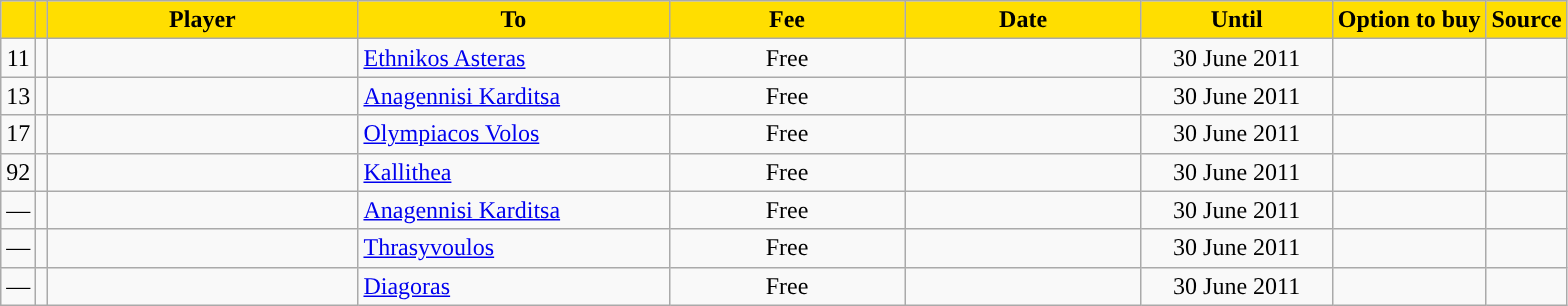<table class="wikitable sortable">
<tr>
<th style="background:#FFDE00"></th>
<th style="background:#FFDE00"></th>
<th width=200 style="background:#FFDE00">Player</th>
<th width=200 style="background:#FFDE00">To</th>
<th width=150 style="background:#FFDE00">Fee</th>
<th width=150 style="background:#FFDE00">Date</th>
<th width=120 style="background:#FFDE00">Until</th>
<th style="background:#FFDE00">Option to buy</th>
<th style="background:#FFDE00">Source</th>
</tr>
<tr>
<td align=center>11</td>
<td align=center></td>
<td></td>
<td> <a href='#'>Ethnikos Asteras</a></td>
<td align=center>Free</td>
<td align=center></td>
<td align=center>30 June 2011</td>
<td align=center></td>
<td align=center></td>
</tr>
<tr>
<td align=center>13</td>
<td align=center></td>
<td></td>
<td> <a href='#'>Anagennisi Karditsa</a></td>
<td align=center>Free</td>
<td align=center></td>
<td align=center>30 June 2011</td>
<td align=center></td>
<td align=center></td>
</tr>
<tr>
<td align=center>17</td>
<td align=center></td>
<td></td>
<td> <a href='#'>Olympiacos Volos</a></td>
<td align=center>Free</td>
<td align=center></td>
<td align=center>30 June 2011</td>
<td align=center></td>
<td align=center></td>
</tr>
<tr>
<td align=center>92</td>
<td align=center></td>
<td></td>
<td> <a href='#'>Kallithea</a></td>
<td align=center>Free</td>
<td align=center></td>
<td align=center>30 June 2011</td>
<td align=center></td>
<td align=center></td>
</tr>
<tr>
<td align=center>—</td>
<td align=center></td>
<td></td>
<td> <a href='#'>Anagennisi Karditsa</a></td>
<td align=center>Free</td>
<td align=center></td>
<td align=center>30 June 2011</td>
<td align=center></td>
<td align=center></td>
</tr>
<tr>
<td align=center>—</td>
<td align=center></td>
<td></td>
<td> <a href='#'>Thrasyvoulos</a></td>
<td align=center>Free</td>
<td align=center></td>
<td align=center>30 June 2011</td>
<td align=center></td>
<td align=center></td>
</tr>
<tr>
<td align=center>—</td>
<td align=center></td>
<td></td>
<td> <a href='#'>Diagoras</a></td>
<td align=center>Free</td>
<td align=center></td>
<td align=center>30 June 2011</td>
<td align=center></td>
<td align=center></td>
</tr>
</table>
